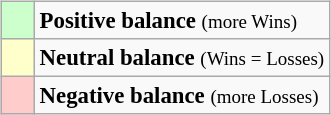<table class = "wikitable" style = "float:right; font-size:95%">
<tr>
<td style = "background:#ccffcc;">    </td>
<td><strong>Positive balance</strong> <small>(more Wins)</small></td>
</tr>
<tr>
<td style= "background:#ffffcc;">    </td>
<td><strong>Neutral balance</strong> <small>(Wins = Losses)</small></td>
</tr>
<tr>
<td style = "background:#ffcccc;">    </td>
<td><strong>Negative balance</strong> <small>(more Losses)</small></td>
</tr>
</table>
